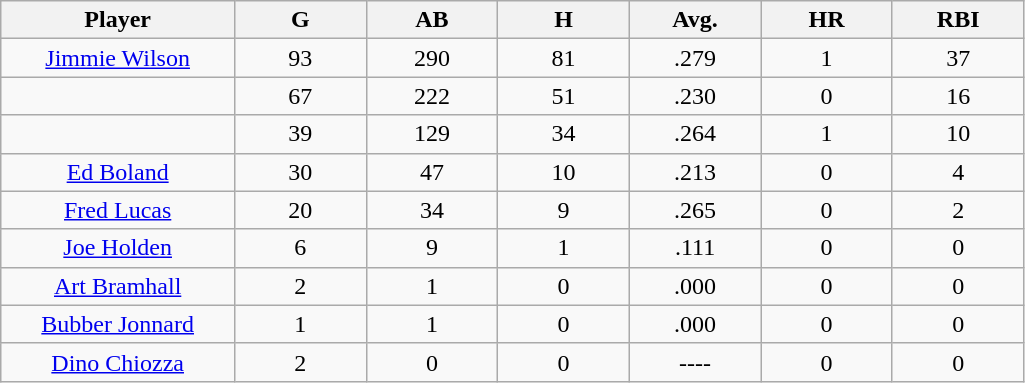<table class="wikitable sortable">
<tr>
<th bgcolor="#DDDDFF" width="16%">Player</th>
<th bgcolor="#DDDDFF" width="9%">G</th>
<th bgcolor="#DDDDFF" width="9%">AB</th>
<th bgcolor="#DDDDFF" width="9%">H</th>
<th bgcolor="#DDDDFF" width="9%">Avg.</th>
<th bgcolor="#DDDDFF" width="9%">HR</th>
<th bgcolor="#DDDDFF" width="9%">RBI</th>
</tr>
<tr align="center">
<td><a href='#'>Jimmie Wilson</a></td>
<td>93</td>
<td>290</td>
<td>81</td>
<td>.279</td>
<td>1</td>
<td>37</td>
</tr>
<tr align=center>
<td></td>
<td>67</td>
<td>222</td>
<td>51</td>
<td>.230</td>
<td>0</td>
<td>16</td>
</tr>
<tr align="center">
<td></td>
<td>39</td>
<td>129</td>
<td>34</td>
<td>.264</td>
<td>1</td>
<td>10</td>
</tr>
<tr align="center">
<td><a href='#'>Ed Boland</a></td>
<td>30</td>
<td>47</td>
<td>10</td>
<td>.213</td>
<td>0</td>
<td>4</td>
</tr>
<tr align=center>
<td><a href='#'>Fred Lucas</a></td>
<td>20</td>
<td>34</td>
<td>9</td>
<td>.265</td>
<td>0</td>
<td>2</td>
</tr>
<tr align=center>
<td><a href='#'>Joe Holden</a></td>
<td>6</td>
<td>9</td>
<td>1</td>
<td>.111</td>
<td>0</td>
<td>0</td>
</tr>
<tr align=center>
<td><a href='#'>Art Bramhall</a></td>
<td>2</td>
<td>1</td>
<td>0</td>
<td>.000</td>
<td>0</td>
<td>0</td>
</tr>
<tr align=center>
<td><a href='#'>Bubber Jonnard</a></td>
<td>1</td>
<td>1</td>
<td>0</td>
<td>.000</td>
<td>0</td>
<td>0</td>
</tr>
<tr align=center>
<td><a href='#'>Dino Chiozza</a></td>
<td>2</td>
<td>0</td>
<td>0</td>
<td>----</td>
<td>0</td>
<td>0</td>
</tr>
</table>
